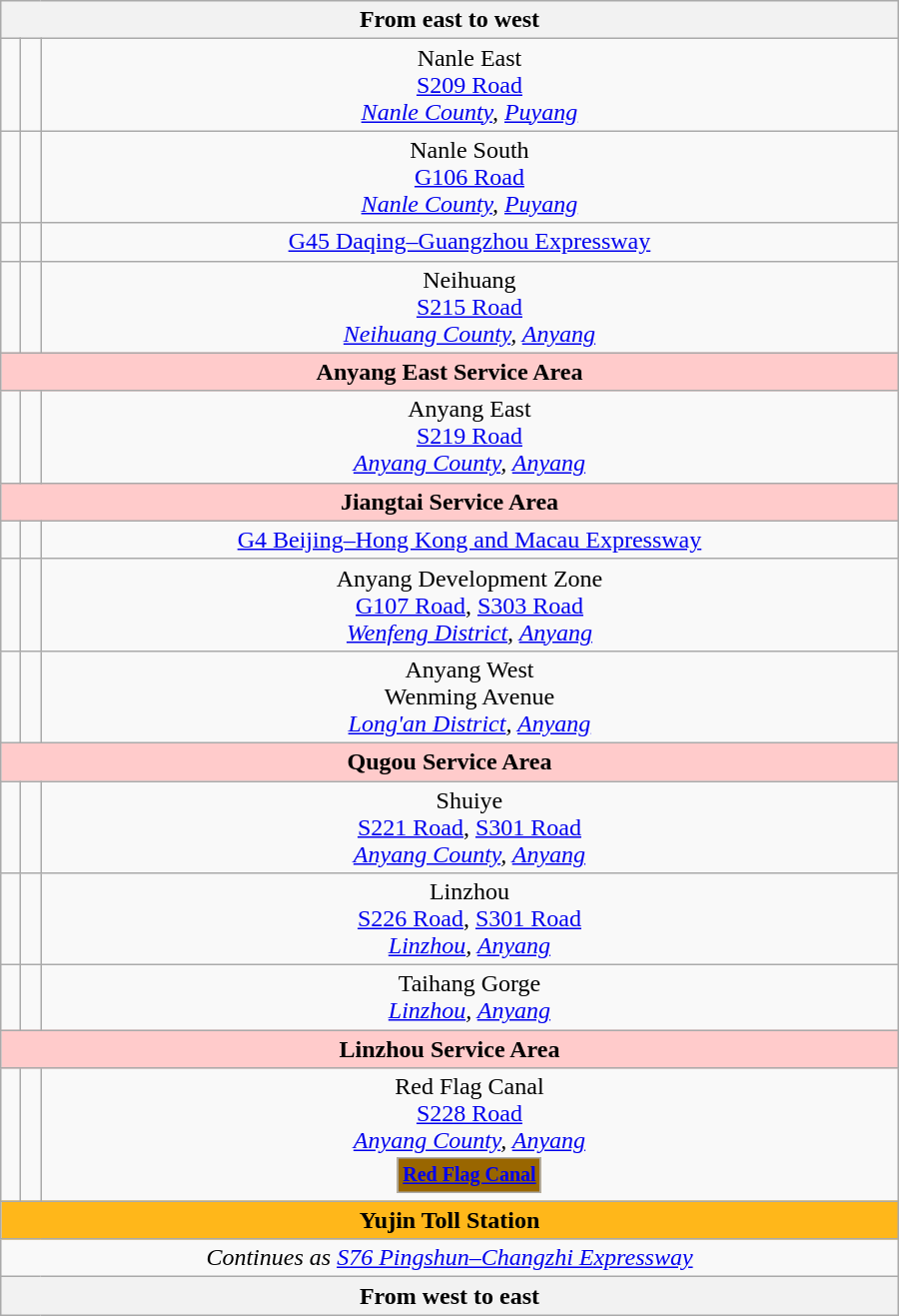<table class="wikitable" style="text-align:center" width="600px">
<tr>
<th text-align="center" colspan="3"> From east to west </th>
</tr>
<tr>
<td></td>
<td><br></td>
<td>Nanle East<br> <a href='#'>S209 Road</a><br><em><a href='#'>Nanle County</a>, <a href='#'>Puyang</a></em></td>
</tr>
<tr>
<td></td>
<td></td>
<td>Nanle South<br> <a href='#'>G106 Road</a><br><em><a href='#'>Nanle County</a>, <a href='#'>Puyang</a></em></td>
</tr>
<tr>
<td></td>
<td></td>
<td> <a href='#'>G45 Daqing–Guangzhou Expressway</a></td>
</tr>
<tr>
<td></td>
<td></td>
<td>Neihuang<br> <a href='#'>S215 Road</a><br><em><a href='#'>Neihuang County</a>, <a href='#'>Anyang</a></em></td>
</tr>
<tr style="background:#ffcbcb;">
<td colspan="3"> <strong>Anyang East Service Area</strong></td>
</tr>
<tr>
<td></td>
<td></td>
<td>Anyang East<br> <a href='#'>S219 Road</a><br><em><a href='#'>Anyang County</a>, <a href='#'>Anyang</a></em></td>
</tr>
<tr style="background:#ffcbcb;">
<td colspan="3"> <strong>Jiangtai Service Area</strong></td>
</tr>
<tr>
<td></td>
<td></td>
<td> <a href='#'>G4 Beijing–Hong Kong and Macau Expressway</a></td>
</tr>
<tr>
<td></td>
<td></td>
<td>Anyang Development Zone<br> <a href='#'>G107 Road</a>,  <a href='#'>S303 Road</a><br><em><a href='#'>Wenfeng District</a>, <a href='#'>Anyang</a></em></td>
</tr>
<tr>
<td></td>
<td></td>
<td>Anyang West<br>Wenming Avenue<br><em><a href='#'>Long'an District</a>, <a href='#'>Anyang</a></em></td>
</tr>
<tr style="background:#ffcbcb;">
<td colspan="3"> <strong>Qugou Service Area</strong></td>
</tr>
<tr>
<td></td>
<td></td>
<td>Shuiye<br> <a href='#'>S221 Road</a>,  <a href='#'>S301 Road</a><br><em><a href='#'>Anyang County</a>, <a href='#'>Anyang</a></em></td>
</tr>
<tr>
<td></td>
<td><br></td>
<td>Linzhou<br> <a href='#'>S226 Road</a>,  <a href='#'>S301 Road</a><br><em><a href='#'>Linzhou</a>, <a href='#'>Anyang</a></em></td>
</tr>
<tr>
<td></td>
<td></td>
<td>Taihang Gorge<br><em><a href='#'>Linzhou</a>, <a href='#'>Anyang</a></em></td>
</tr>
<tr style="background:#ffcbcb;">
<td colspan="3"> <strong>Linzhou Service Area</strong></td>
</tr>
<tr align="center">
<td></td>
<td></td>
<td>Red Flag Canal<br> <a href='#'>S228 Road</a><br><em><a href='#'>Anyang County</a>, <a href='#'>Anyang</a></em><br><table border=0>
<tr size=40>
<td bgcolor=#960 style="font-size: 10pt; color: white" align=center><strong><a href='#'><span>Red Flag Canal</span></a></strong></td>
</tr>
</table>
</td>
</tr>
<tr style="background:#ffb71a;">
<td colspan="3"> <strong>Yujin Toll Station</strong></td>
</tr>
<tr>
<td colspan="3"> <em>Continues as  <a href='#'>S76 Pingshun–Changzhi Expressway</a> </td>
</tr>
<tr>
<th text-align="center" colspan="3"> From west to east </th>
</tr>
</table>
